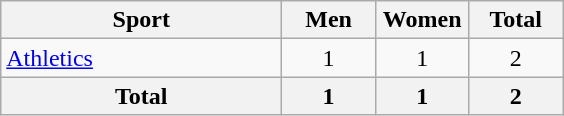<table class="wikitable sortable" style=text-align:center>
<tr>
<th width=180>Sport</th>
<th width=55>Men</th>
<th width=55>Women</th>
<th width=55>Total</th>
</tr>
<tr>
<td align=left><a href='#'>Athletics</a></td>
<td>1</td>
<td>1</td>
<td>2</td>
</tr>
<tr>
<th>Total</th>
<th>1</th>
<th>1</th>
<th>2</th>
</tr>
</table>
